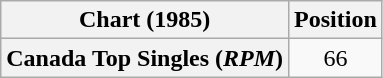<table class="wikitable plainrowheaders" style="text-align:center">
<tr>
<th>Chart (1985)</th>
<th>Position</th>
</tr>
<tr>
<th scope="row">Canada Top Singles (<em>RPM</em>)</th>
<td>66</td>
</tr>
</table>
